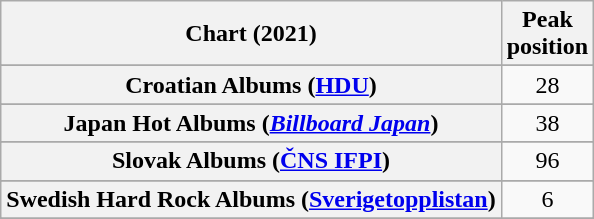<table class="wikitable sortable plainrowheaders" style="text-align:center">
<tr>
<th scope="col">Chart (2021)</th>
<th scope="col">Peak<br>position</th>
</tr>
<tr>
</tr>
<tr>
</tr>
<tr>
</tr>
<tr>
</tr>
<tr>
</tr>
<tr>
<th scope="row">Croatian Albums (<a href='#'>HDU</a>)</th>
<td>28</td>
</tr>
<tr>
</tr>
<tr>
</tr>
<tr>
</tr>
<tr>
</tr>
<tr>
</tr>
<tr>
</tr>
<tr>
</tr>
<tr>
<th scope="row">Japan Hot Albums (<em><a href='#'>Billboard Japan</a></em>)</th>
<td>38</td>
</tr>
<tr>
</tr>
<tr>
</tr>
<tr>
</tr>
<tr>
</tr>
<tr>
<th scope="row">Slovak Albums (<a href='#'>ČNS IFPI</a>)</th>
<td>96</td>
</tr>
<tr>
</tr>
<tr>
<th scope="row">Swedish Hard Rock Albums (<a href='#'>Sverigetopplistan</a>)</th>
<td>6</td>
</tr>
<tr>
</tr>
<tr>
</tr>
<tr>
</tr>
<tr>
</tr>
<tr>
</tr>
<tr>
</tr>
<tr>
</tr>
<tr>
</tr>
<tr>
</tr>
</table>
